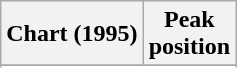<table class="wikitable sortable plainrowheaders" style="text-align:center">
<tr>
<th scope="col">Chart (1995)</th>
<th scope="col">Peak<br>position</th>
</tr>
<tr>
</tr>
<tr>
</tr>
<tr>
</tr>
<tr>
</tr>
<tr>
</tr>
<tr>
</tr>
<tr>
</tr>
<tr>
</tr>
<tr>
</tr>
<tr>
</tr>
<tr>
</tr>
<tr>
</tr>
</table>
